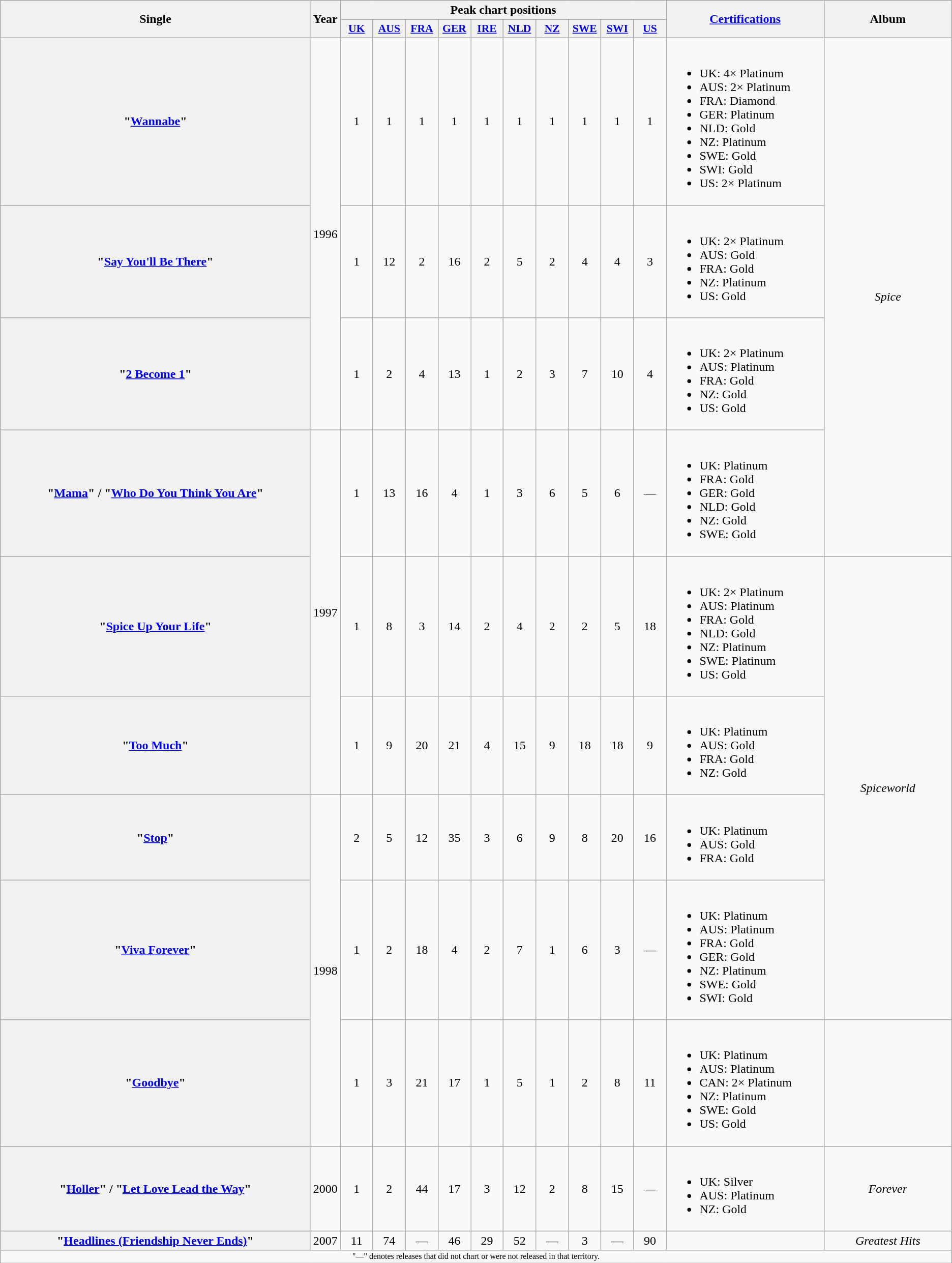<table class="wikitable plainrowheaders" style="text-align:center;">
<tr>
<th scope="col" rowspan="2" style="width:25em;">Single</th>
<th scope="col" rowspan="2">Year</th>
<th scope="col" colspan="10">Peak chart positions</th>
<th scope="col" rowspan="2" style="width:12.5em;"><a href='#'>Certifications</a></th>
<th scope="col" rowspan="2" style="width:10em;">Album</th>
</tr>
<tr>
<th scope="col" style="width:2.5em;font-size:90%;"><a href='#'>UK</a><br></th>
<th scope="col" style="width:2.5em;font-size:90%;"><a href='#'>AUS</a><br></th>
<th scope="col" style="width:2.5em;font-size:90%;"><a href='#'>FRA</a><br></th>
<th scope="col" style="width:2.5em;font-size:90%;"><a href='#'>GER</a><br></th>
<th scope="col" style="width:2.5em;font-size:90%;"><a href='#'>IRE</a><br></th>
<th scope="col" style="width:2.5em;font-size:90%;"><a href='#'>NLD</a><br></th>
<th scope="col" style="width:2.5em;font-size:90%;"><a href='#'>NZ</a><br></th>
<th scope="col" style="width:2.5em;font-size:90%;"><a href='#'>SWE</a><br></th>
<th scope="col" style="width:2.5em;font-size:90%;"><a href='#'>SWI</a><br></th>
<th scope="col" style="width:2.5em;font-size:90%;"><a href='#'>US</a><br></th>
</tr>
<tr>
<th scope="row">"<a href='#'>Wannabe</a>"</th>
<td rowspan="3">1996</td>
<td>1</td>
<td>1</td>
<td>1</td>
<td>1</td>
<td>1</td>
<td>1</td>
<td>1</td>
<td>1</td>
<td>1</td>
<td>1</td>
<td align="left"><br><ul><li>UK: 4× Platinum</li><li>AUS: 2× Platinum</li><li>FRA: Diamond</li><li>GER: Platinum</li><li>NLD: Gold</li><li>NZ: Platinum</li><li>SWE: Gold</li><li>SWI: Gold</li><li>US: 2× Platinum</li></ul></td>
<td rowspan="4"><em>Spice</em></td>
</tr>
<tr>
<th scope="row">"<a href='#'>Say You'll Be There</a>"</th>
<td>1</td>
<td>12</td>
<td>2</td>
<td>16</td>
<td>2</td>
<td>5</td>
<td>2</td>
<td>4</td>
<td>4</td>
<td>3</td>
<td align="left"><br><ul><li>UK: 2× Platinum</li><li>AUS: Gold</li><li>FRA: Gold</li><li>NZ: Platinum</li><li>US: Gold</li></ul></td>
</tr>
<tr>
<th scope="row">"<a href='#'>2 Become 1</a>"</th>
<td>1</td>
<td>2</td>
<td>4</td>
<td>13</td>
<td>1</td>
<td>2</td>
<td>3</td>
<td>7</td>
<td>10</td>
<td>4</td>
<td align="left"><br><ul><li>UK: 2× Platinum</li><li>AUS: Platinum</li><li>FRA: Gold</li><li>NZ: Gold</li><li>US: Gold</li></ul></td>
</tr>
<tr>
<th scope="row">"<a href='#'>Mama</a>" / "<a href='#'>Who Do You Think You Are</a>"</th>
<td rowspan="3">1997</td>
<td>1</td>
<td>13</td>
<td>16</td>
<td>4</td>
<td>1</td>
<td>3</td>
<td>6</td>
<td>5</td>
<td>6</td>
<td>—</td>
<td align="left"><br><ul><li>UK: Platinum</li><li>FRA: Gold</li><li>GER: Gold</li><li>NLD: Gold</li><li>NZ: Gold</li><li>SWE: Gold</li></ul></td>
</tr>
<tr>
<th scope="row">"<a href='#'>Spice Up Your Life</a>"</th>
<td>1</td>
<td>8</td>
<td>3</td>
<td>14</td>
<td>2</td>
<td>4</td>
<td>2</td>
<td>2</td>
<td>5</td>
<td>18</td>
<td align="left"><br><ul><li>UK: 2× Platinum</li><li>AUS: Platinum</li><li>FRA: Gold</li><li>NLD: Gold</li><li>NZ: Platinum</li><li>SWE: Platinum</li><li>US: Gold</li></ul></td>
<td rowspan="4"><em>Spiceworld</em></td>
</tr>
<tr>
<th scope="row">"<a href='#'>Too Much</a>"</th>
<td>1</td>
<td>9</td>
<td>20</td>
<td>21</td>
<td>4</td>
<td>15</td>
<td>9</td>
<td>18</td>
<td>18</td>
<td>9</td>
<td align="left"><br><ul><li>UK: Platinum</li><li>AUS: Gold</li><li>FRA: Gold</li><li>NZ: Gold</li></ul></td>
</tr>
<tr>
<th scope="row">"<a href='#'>Stop</a>"</th>
<td rowspan="3">1998</td>
<td>2</td>
<td>5</td>
<td>12</td>
<td>35</td>
<td>3</td>
<td>6</td>
<td>9</td>
<td>8</td>
<td>20</td>
<td>16</td>
<td align="left"><br><ul><li>UK: Platinum</li><li>AUS: Gold</li><li>FRA: Gold</li></ul></td>
</tr>
<tr>
<th scope="row">"<a href='#'>Viva Forever</a>"</th>
<td>1</td>
<td>2</td>
<td>18</td>
<td>4</td>
<td>2</td>
<td>7</td>
<td>1</td>
<td>6</td>
<td>3</td>
<td>—</td>
<td align="left"><br><ul><li>UK: Platinum</li><li>AUS: Platinum</li><li>FRA: Gold</li><li>GER: Gold</li><li>NZ: Platinum</li><li>SWE: Gold</li><li>SWI: Gold</li></ul></td>
</tr>
<tr>
<th scope="row">"<a href='#'>Goodbye</a>"</th>
<td>1</td>
<td>3</td>
<td>21</td>
<td>17</td>
<td>1</td>
<td>5</td>
<td>1</td>
<td>2</td>
<td>8</td>
<td>11</td>
<td align="left"><br><ul><li>UK: Platinum</li><li>AUS: Platinum</li><li>CAN: 2× Platinum</li><li>NZ: Platinum</li><li>SWE: Gold</li><li>US: Gold</li></ul></td>
<td></td>
</tr>
<tr>
<th scope="row">"<a href='#'>Holler</a>" / "<a href='#'>Let Love Lead the Way</a>"</th>
<td>2000</td>
<td>1</td>
<td>2</td>
<td>44</td>
<td>17</td>
<td>3</td>
<td>12</td>
<td>2</td>
<td>8</td>
<td>15</td>
<td>—</td>
<td align="left"><br><ul><li>UK: Silver</li><li>AUS: Platinum</li><li>NZ: Gold</li></ul></td>
<td rowspan="1"><em>Forever</em></td>
</tr>
<tr>
<th scope="row">"<a href='#'>Headlines (Friendship Never Ends)</a>"</th>
<td>2007</td>
<td>11</td>
<td>74</td>
<td>—</td>
<td>46</td>
<td>29</td>
<td>52</td>
<td>—</td>
<td>3</td>
<td>—</td>
<td>90</td>
<td style="text-align:center;"></td>
<td><em>Greatest Hits</em></td>
</tr>
<tr>
<td align="center" colspan="15" style="font-size:8pt">"—" denotes releases that did not chart or were not released in that territory.</td>
</tr>
</table>
